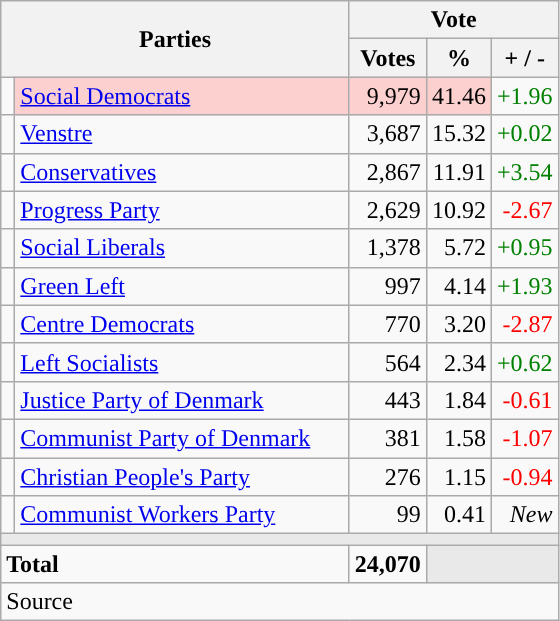<table class="wikitable" style="text-align:right;">
<tr>
<th style="text-align:centre;" rowspan="2" colspan="2" width="225">Parties</th>
<th colspan="3">Vote</th>
</tr>
<tr>
<th width="15">Votes</th>
<th width="15">%</th>
<th width="15">+ / -</th>
</tr>
<tr>
<td width="2" style="color:inherit;background:"></td>
<td bgcolor=#fbd0ce  align="left"><a href='#'>Social Democrats</a></td>
<td bgcolor=#fbd0ce>9,979</td>
<td bgcolor=#fbd0ce>41.46</td>
<td style=color:green;>+1.96</td>
</tr>
<tr>
<td width="2" style="color:inherit;background:"></td>
<td align="left"><a href='#'>Venstre</a></td>
<td>3,687</td>
<td>15.32</td>
<td style=color:green;>+0.02</td>
</tr>
<tr>
<td width="2" style="color:inherit;background:"></td>
<td align="left"><a href='#'>Conservatives</a></td>
<td>2,867</td>
<td>11.91</td>
<td style=color:green;>+3.54</td>
</tr>
<tr>
<td width="2" style="color:inherit;background:"></td>
<td align="left"><a href='#'>Progress Party</a></td>
<td>2,629</td>
<td>10.92</td>
<td style=color:red;>-2.67</td>
</tr>
<tr>
<td width="2" style="color:inherit;background:"></td>
<td align="left"><a href='#'>Social Liberals</a></td>
<td>1,378</td>
<td>5.72</td>
<td style=color:green;>+0.95</td>
</tr>
<tr>
<td width="2" style="color:inherit;background:"></td>
<td align="left"><a href='#'>Green Left</a></td>
<td>997</td>
<td>4.14</td>
<td style=color:green;>+1.93</td>
</tr>
<tr>
<td width="2" style="color:inherit;background:"></td>
<td align="left"><a href='#'>Centre Democrats</a></td>
<td>770</td>
<td>3.20</td>
<td style=color:red;>-2.87</td>
</tr>
<tr>
<td width="2" style="color:inherit;background:"></td>
<td align="left"><a href='#'>Left Socialists</a></td>
<td>564</td>
<td>2.34</td>
<td style=color:green;>+0.62</td>
</tr>
<tr>
<td width="2" style="color:inherit;background:"></td>
<td align="left"><a href='#'>Justice Party of Denmark</a></td>
<td>443</td>
<td>1.84</td>
<td style=color:red;>-0.61</td>
</tr>
<tr>
<td width="2" style="color:inherit;background:"></td>
<td align="left"><a href='#'>Communist Party of Denmark</a></td>
<td>381</td>
<td>1.58</td>
<td style=color:red;>-1.07</td>
</tr>
<tr>
<td width="2" style="color:inherit;background:"></td>
<td align="left"><a href='#'>Christian People's Party</a></td>
<td>276</td>
<td>1.15</td>
<td style=color:red;>-0.94</td>
</tr>
<tr>
<td width="2" style="color:inherit;background:"></td>
<td align="left"><a href='#'>Communist Workers Party</a></td>
<td>99</td>
<td>0.41</td>
<td><em>New</em></td>
</tr>
<tr>
<td colspan="7" bgcolor="#E9E9E9"></td>
</tr>
<tr>
<td align="left" colspan="2"><strong>Total</strong></td>
<td><strong>24,070</strong></td>
<td bgcolor="#E9E9E9" colspan="2"></td>
</tr>
<tr>
<td align="left" colspan="6">Source</td>
</tr>
</table>
